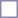<table style="border:1px solid #8888aa; background:#fff; padding:5px; font-size:95%; margin:0 12px 12px 0;">
</table>
